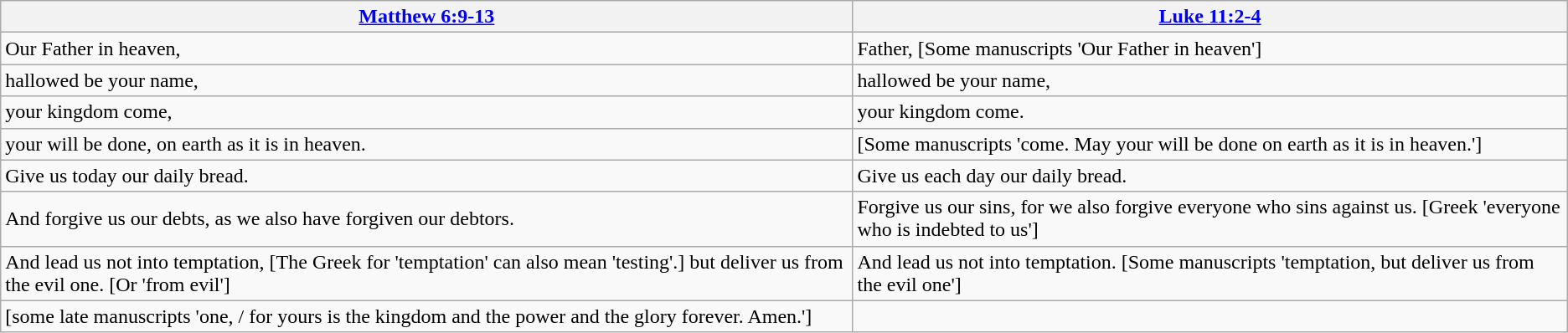<table class="wikitable">
<tr>
<th><a href='#'>Matthew 6:9-13</a></th>
<th><a href='#'>Luke 11:2-4</a></th>
</tr>
<tr>
<td>Our Father in heaven,</td>
<td>Father, [Some manuscripts 'Our Father in heaven']</td>
</tr>
<tr>
<td>hallowed be your name,</td>
<td>hallowed be your name,</td>
</tr>
<tr>
<td>your kingdom come,</td>
<td>your kingdom come.</td>
</tr>
<tr>
<td>your will be done, on earth as it is in heaven.</td>
<td>[Some manuscripts 'come. May your will be done on earth as it is in heaven.']</td>
</tr>
<tr>
<td>Give us today our daily bread.</td>
<td>Give us each day our daily bread.</td>
</tr>
<tr>
<td>And forgive us our debts, as we also have forgiven our debtors.</td>
<td>Forgive us our sins, for we also forgive everyone who sins against us. [Greek 'everyone who is indebted to us']</td>
</tr>
<tr>
<td>And lead us not into temptation, [The Greek for 'temptation' can also mean 'testing'.] but deliver us from the evil one. [Or 'from evil']</td>
<td>And lead us not into temptation. [Some manuscripts 'temptation, but deliver us from the evil one']</td>
</tr>
<tr>
<td>[some late manuscripts 'one, / for yours is the kingdom and the power and the glory forever. Amen.']</td>
<td></td>
</tr>
</table>
